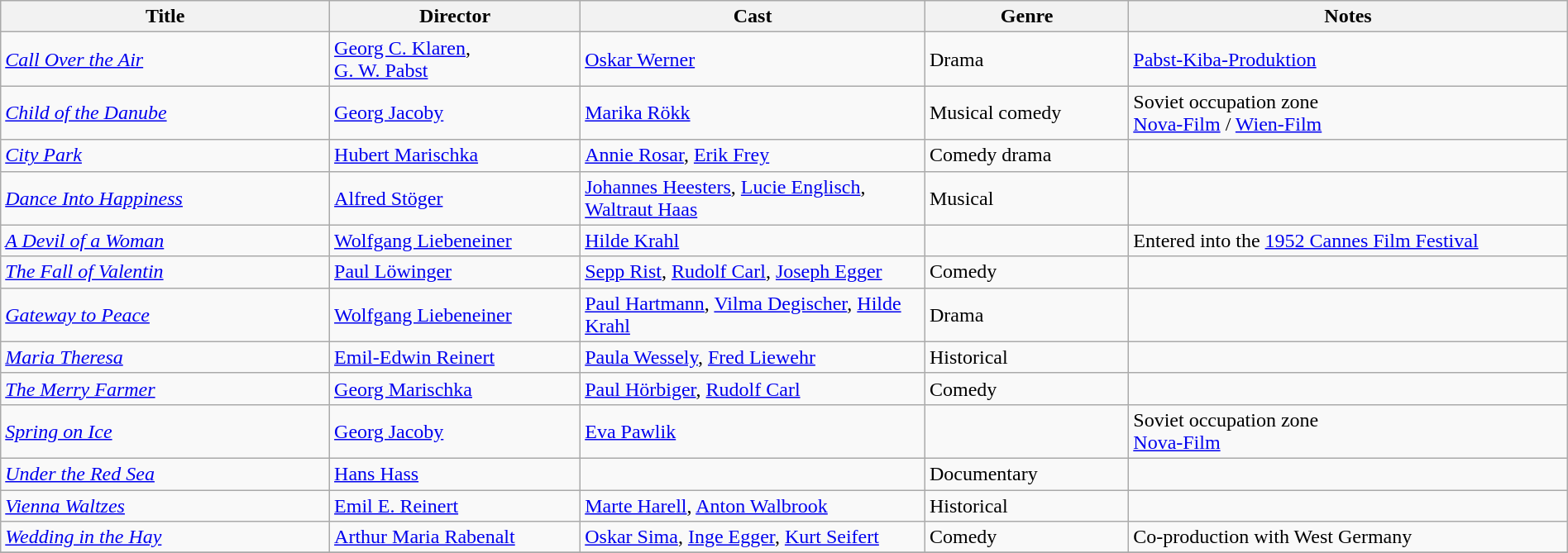<table class="wikitable" width= "100%">
<tr>
<th width=21%>Title</th>
<th width=16%>Director</th>
<th width=22%>Cast</th>
<th width=13%>Genre</th>
<th width=28%>Notes</th>
</tr>
<tr>
<td><em><a href='#'>Call Over the Air</a></em></td>
<td><a href='#'>Georg C. Klaren</a>, <br> <a href='#'>G. W. Pabst</a></td>
<td><a href='#'>Oskar Werner</a></td>
<td>Drama</td>
<td><a href='#'>Pabst-Kiba-Produktion</a></td>
</tr>
<tr>
<td><em><a href='#'>Child of the Danube</a></em></td>
<td><a href='#'>Georg Jacoby</a></td>
<td><a href='#'>Marika Rökk</a></td>
<td>Musical comedy</td>
<td>Soviet occupation zone <br> <a href='#'>Nova-Film</a> / <a href='#'>Wien-Film</a></td>
</tr>
<tr>
<td><em><a href='#'>City Park</a></em></td>
<td><a href='#'>Hubert Marischka</a></td>
<td><a href='#'>Annie Rosar</a>, <a href='#'>Erik Frey</a></td>
<td>Comedy drama</td>
<td></td>
</tr>
<tr>
<td><em><a href='#'>Dance Into Happiness</a></em></td>
<td><a href='#'>Alfred Stöger</a></td>
<td><a href='#'>Johannes Heesters</a>, <a href='#'>Lucie Englisch</a>, <a href='#'>Waltraut Haas</a></td>
<td>Musical</td>
<td></td>
</tr>
<tr>
<td><em><a href='#'>A Devil of a Woman</a></em></td>
<td><a href='#'>Wolfgang Liebeneiner</a></td>
<td><a href='#'>Hilde Krahl</a></td>
<td></td>
<td>Entered into the <a href='#'>1952 Cannes Film Festival</a></td>
</tr>
<tr>
<td><em><a href='#'>The Fall of Valentin</a></em></td>
<td><a href='#'>Paul Löwinger</a></td>
<td><a href='#'>Sepp Rist</a>, <a href='#'>Rudolf Carl</a>, <a href='#'>Joseph Egger</a></td>
<td>Comedy</td>
<td></td>
</tr>
<tr>
<td><em><a href='#'>Gateway to Peace</a></em></td>
<td><a href='#'>Wolfgang Liebeneiner</a></td>
<td><a href='#'>Paul Hartmann</a>, <a href='#'>Vilma Degischer</a>, <a href='#'>Hilde Krahl</a></td>
<td>Drama</td>
<td></td>
</tr>
<tr>
<td><em><a href='#'>Maria Theresa</a></em></td>
<td><a href='#'>Emil-Edwin Reinert</a></td>
<td><a href='#'>Paula Wessely</a>, <a href='#'>Fred Liewehr</a></td>
<td>Historical</td>
<td></td>
</tr>
<tr>
<td><em><a href='#'>The Merry Farmer</a></em></td>
<td><a href='#'>Georg Marischka</a></td>
<td><a href='#'>Paul Hörbiger</a>, <a href='#'>Rudolf Carl</a></td>
<td>Comedy</td>
<td></td>
</tr>
<tr>
<td><em><a href='#'>Spring on Ice</a></em></td>
<td><a href='#'>Georg Jacoby</a></td>
<td><a href='#'>Eva Pawlik</a></td>
<td></td>
<td>Soviet occupation zone <br> <a href='#'>Nova-Film</a></td>
</tr>
<tr>
<td><em><a href='#'>Under the Red Sea</a></em></td>
<td><a href='#'>Hans Hass</a></td>
<td></td>
<td>Documentary</td>
<td></td>
</tr>
<tr>
<td><em><a href='#'>Vienna Waltzes</a></em></td>
<td><a href='#'>Emil E. Reinert</a></td>
<td><a href='#'>Marte Harell</a>, <a href='#'>Anton Walbrook</a></td>
<td>Historical</td>
<td></td>
</tr>
<tr>
<td><em><a href='#'>Wedding in the Hay</a></em></td>
<td><a href='#'>Arthur Maria Rabenalt</a></td>
<td><a href='#'>Oskar Sima</a>, <a href='#'>Inge Egger</a>, <a href='#'>Kurt Seifert</a></td>
<td>Comedy</td>
<td>Co-production with West Germany</td>
</tr>
<tr>
</tr>
</table>
